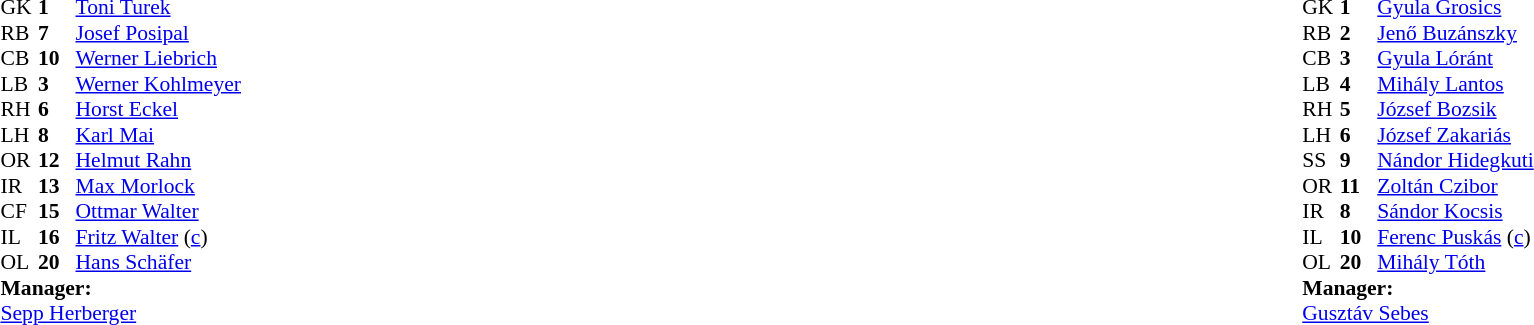<table width="100%">
<tr>
<td valign="top" width="40%"><br><table style="font-size:90%" cellspacing="0" cellpadding="0">
<tr>
<th width=25></th>
<th width=25></th>
</tr>
<tr>
<td>GK</td>
<td><strong>1</strong></td>
<td><a href='#'>Toni Turek</a></td>
</tr>
<tr>
<td>RB</td>
<td><strong>7</strong></td>
<td><a href='#'>Josef Posipal</a></td>
</tr>
<tr>
<td>CB</td>
<td><strong>10</strong></td>
<td><a href='#'>Werner Liebrich</a></td>
</tr>
<tr>
<td>LB</td>
<td><strong>3</strong></td>
<td><a href='#'>Werner Kohlmeyer</a></td>
</tr>
<tr>
<td>RH</td>
<td><strong>6</strong></td>
<td><a href='#'>Horst Eckel</a></td>
</tr>
<tr>
<td>LH</td>
<td><strong>8</strong></td>
<td><a href='#'>Karl Mai</a></td>
</tr>
<tr>
<td>OR</td>
<td><strong>12</strong></td>
<td><a href='#'>Helmut Rahn</a></td>
</tr>
<tr>
<td>IR</td>
<td><strong>13</strong></td>
<td><a href='#'>Max Morlock</a></td>
</tr>
<tr>
<td>CF</td>
<td><strong>15</strong></td>
<td><a href='#'>Ottmar Walter</a></td>
</tr>
<tr>
<td>IL</td>
<td><strong>16</strong></td>
<td><a href='#'>Fritz Walter</a> (<a href='#'>c</a>)</td>
</tr>
<tr>
<td>OL</td>
<td><strong>20</strong></td>
<td><a href='#'>Hans Schäfer</a></td>
</tr>
<tr>
<td colspan=3><strong>Manager:</strong></td>
</tr>
<tr>
<td colspan=3><a href='#'>Sepp Herberger</a></td>
</tr>
</table>
</td>
<td valign="top"></td>
<td valign="top" width="50%"><br><table style="font-size:90%; margin:auto" cellspacing="0" cellpadding="0">
<tr>
<th width=25></th>
<th width=25></th>
</tr>
<tr>
<td>GK</td>
<td><strong>1</strong></td>
<td><a href='#'>Gyula Grosics</a></td>
</tr>
<tr>
<td>RB</td>
<td><strong>2</strong></td>
<td><a href='#'>Jenő Buzánszky</a></td>
</tr>
<tr>
<td>CB</td>
<td><strong>3</strong></td>
<td><a href='#'>Gyula Lóránt</a></td>
</tr>
<tr>
<td>LB</td>
<td><strong>4</strong></td>
<td><a href='#'>Mihály Lantos</a></td>
</tr>
<tr>
<td>RH</td>
<td><strong>5</strong></td>
<td><a href='#'>József Bozsik</a></td>
</tr>
<tr>
<td>LH</td>
<td><strong>6</strong></td>
<td><a href='#'>József Zakariás</a></td>
</tr>
<tr>
<td>SS</td>
<td><strong>9</strong></td>
<td><a href='#'>Nándor Hidegkuti</a></td>
</tr>
<tr>
<td>OR</td>
<td><strong>11</strong></td>
<td><a href='#'>Zoltán Czibor</a></td>
</tr>
<tr>
<td>IR</td>
<td><strong>8</strong></td>
<td><a href='#'>Sándor Kocsis</a></td>
</tr>
<tr>
<td>IL</td>
<td><strong>10</strong></td>
<td><a href='#'>Ferenc Puskás</a> (<a href='#'>c</a>)</td>
</tr>
<tr>
<td>OL</td>
<td><strong>20</strong></td>
<td><a href='#'>Mihály Tóth</a></td>
</tr>
<tr>
<td colspan=3><strong>Manager:</strong></td>
</tr>
<tr>
<td colspan=3><a href='#'>Gusztáv Sebes</a></td>
</tr>
</table>
</td>
</tr>
</table>
